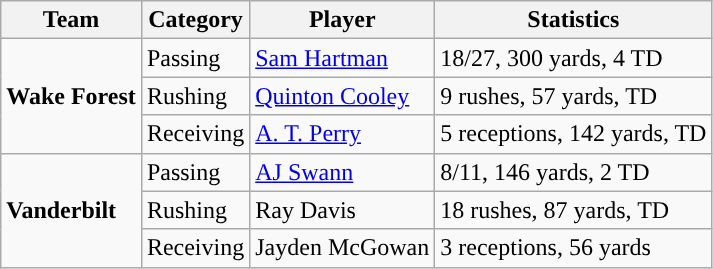<table class="wikitable" style="float: left;">
<tr>
<th>Team</th>
<th>Category</th>
<th>Player</th>
<th>Statistics</th>
</tr>
<tr>
<td rowspan=3><strong>Wake Forest</strong></td>
<td>Passing</td>
<td><a href='#'>Sam Hartman</a></td>
<td>18/27, 300 yards, 4 TD</td>
</tr>
<tr>
<td>Rushing</td>
<td><a href='#'>Quinton Cooley</a></td>
<td>9 rushes, 57 yards, TD</td>
</tr>
<tr>
<td>Receiving</td>
<td><a href='#'>A. T. Perry</a></td>
<td>5 receptions, 142 yards, TD</td>
</tr>
<tr>
<td rowspan=3><strong>Vanderbilt</strong></td>
<td>Passing</td>
<td><a href='#'>AJ Swann</a></td>
<td>8/11, 146 yards, 2 TD</td>
</tr>
<tr>
<td>Rushing</td>
<td>Ray Davis</td>
<td>18 rushes, 87 yards, TD</td>
</tr>
<tr>
<td>Receiving</td>
<td>Jayden McGowan</td>
<td>3 receptions, 56 yards</td>
</tr>
</table>
